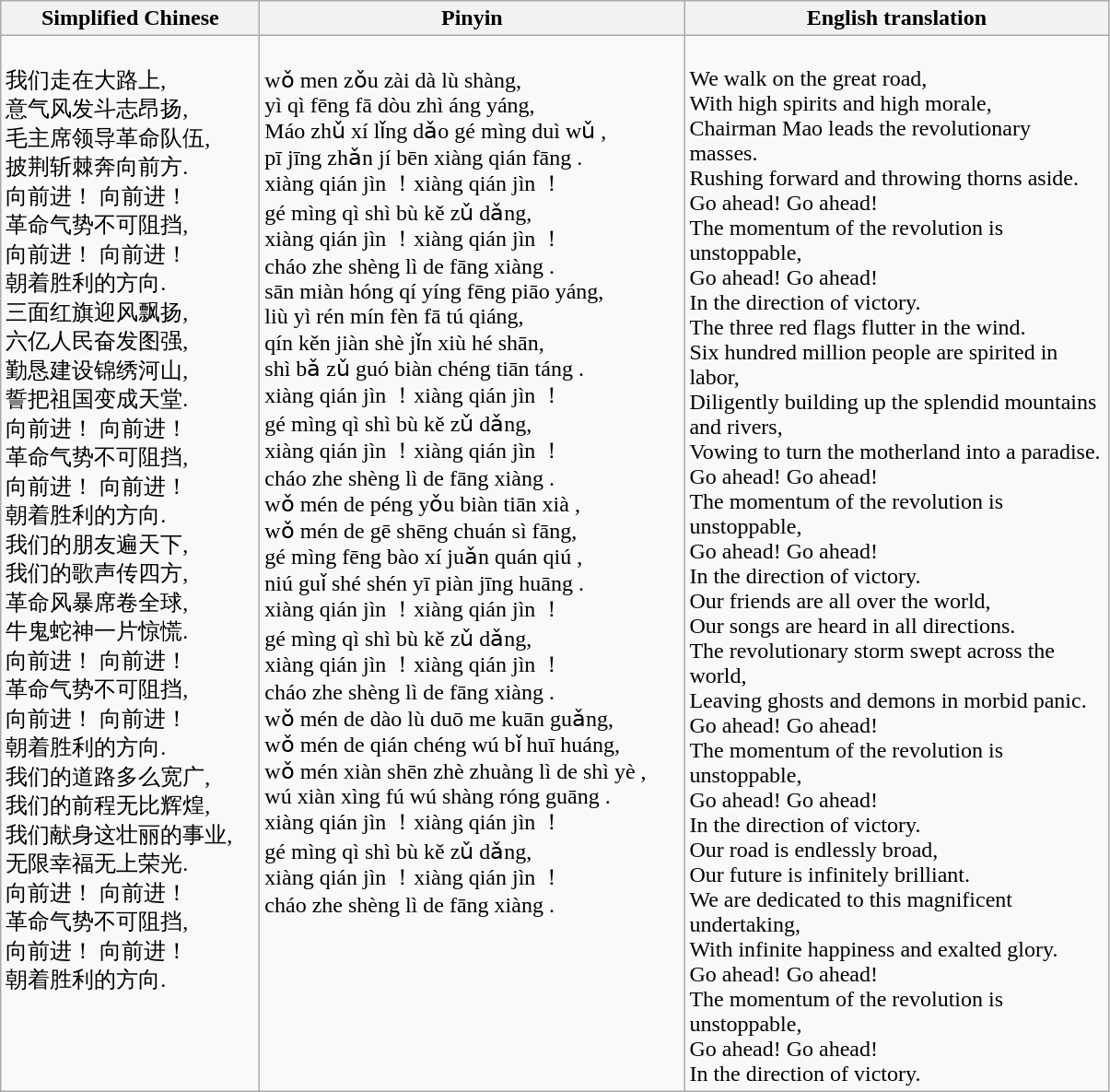<table class="wikitable">
<tr>
<th width="180">Simplified Chinese</th>
<th width="300">Pinyin</th>
<th width="300">English translation</th>
</tr>
<tr valign="top">
<td><br>我们走在大路上,<br>
意气风发斗志昂扬,<br>
毛主席领导革命队伍,<br>
披荆斩棘奔向前方.<br>
向前进！ 向前进！<br>
革命气势不可阻挡,<br>
向前进！ 向前进！<br>
朝着胜利的方向.<br>三面红旗迎风飘扬,<br>
六亿人民奋发图强,<br>
勤恳建设锦绣河山,<br>
誓把祖国变成天堂.<br>
向前进！ 向前进！<br>
革命气势不可阻挡,<br>
向前进！ 向前进！<br>
朝着胜利的方向.<br>我们的朋友遍天下,<br>
我们的歌声传四方,<br>
革命风暴席卷全球,<br>
牛鬼蛇神一片惊慌.<br>
向前进！ 向前进！<br>
革命气势不可阻挡,<br>
向前进！ 向前进！<br>
朝着胜利的方向.<br>我们的道路多么宽广,<br>
我们的前程无比辉煌,<br>
我们献身这壮丽的事业,<br>
无限幸福无上荣光.<br>
向前进！ 向前进！<br>
革命气势不可阻挡,<br>
向前进！ 向前进！<br>
朝着胜利的方向.<br></td>
<td><br>wǒ men zǒu zài dà lù shàng, <br>
yì qì fēng fā dòu zhì áng yáng, <br>
Máo zhǔ xí lǐng dǎo gé mìng duì wǔ , <br>
pī jīng zhǎn jí bēn xiàng qián fāng . <br>
xiàng qián jìn ！xiàng qián jìn ！ <br>
gé mìng qì shì bù kě zǔ dǎng, <br>
xiàng qián jìn ！xiàng qián jìn ！ <br>
cháo zhe shèng lì de fāng xiàng .<br>sān miàn hóng qí yíng fēng piāo yáng, <br>
liù yì rén mín fèn fā tú qiáng, <br>
qín kěn jiàn shè jǐn xiù hé shān, <br>
shì bǎ zǔ guó biàn chéng tiān táng . <br>
xiàng qián jìn ！xiàng qián jìn ！ <br>
gé mìng qì shì bù kě zǔ dǎng, <br>
xiàng qián jìn ！xiàng qián jìn ！ <br>
cháo zhe shèng lì de fāng xiàng .<br>wǒ mén de péng yǒu biàn tiān xià , <br>
wǒ mén de gē shēng chuán sì fāng, <br>
gé mìng fēng bào xí juǎn quán qiú , <br>
niú guǐ shé shén yī piàn jīng huāng . <br>
xiàng qián jìn ！xiàng qián jìn ！ <br>
gé mìng qì shì bù kě zǔ dǎng, <br>
xiàng qián jìn ！xiàng qián jìn ！ <br>
cháo zhe shèng lì de fāng xiàng .<br>wǒ mén de dào lù duō me kuān guǎng, <br>
wǒ mén de qián chéng wú bǐ huī huáng, <br>
wǒ mén xiàn shēn zhè zhuàng lì de shì yè , <br>
wú xiàn xìng fú wú shàng róng guāng . <br>
xiàng qián jìn ！xiàng qián jìn ！ <br>
gé mìng qì shì bù kě zǔ dǎng, <br>
xiàng qián jìn ！xiàng qián jìn ！ <br>
cháo zhe shèng lì de fāng xiàng .<br></td>
<td><br>We walk on the great road,<br>
With high spirits and high morale,<br>
Chairman Mao leads the revolutionary masses.<br>
Rushing forward and throwing thorns aside.<br>
Go ahead! Go ahead!<br>
The momentum of the revolution is unstoppable,<br>
Go ahead! Go ahead!<br>
In the direction of victory.<br>The three red flags flutter in the wind.<br>
Six hundred million people are spirited in labor,<br>
Diligently building up the splendid mountains and rivers,<br>
Vowing to turn the motherland into a paradise.<br>
Go ahead! Go ahead!<br>
The momentum of the revolution is unstoppable,<br>
Go ahead! Go ahead!<br>
In the direction of victory.<br>Our friends are all over the world,<br>
Our songs are heard in all directions.<br>
The revolutionary storm swept across the world,<br>
Leaving ghosts and demons in morbid panic.<br>
Go ahead! Go ahead!<br>
The momentum of the revolution is unstoppable,<br>
Go ahead! Go ahead!<br>
In the direction of victory.<br>Our road is endlessly broad,<br>
Our future is infinitely brilliant.<br>
We are dedicated to this magnificent undertaking,<br>
With infinite happiness and exalted glory.<br>
Go ahead! Go ahead!<br>
The momentum of the revolution is unstoppable,<br>
Go ahead! Go ahead!<br>
In the direction of victory.<br></td>
</tr>
</table>
